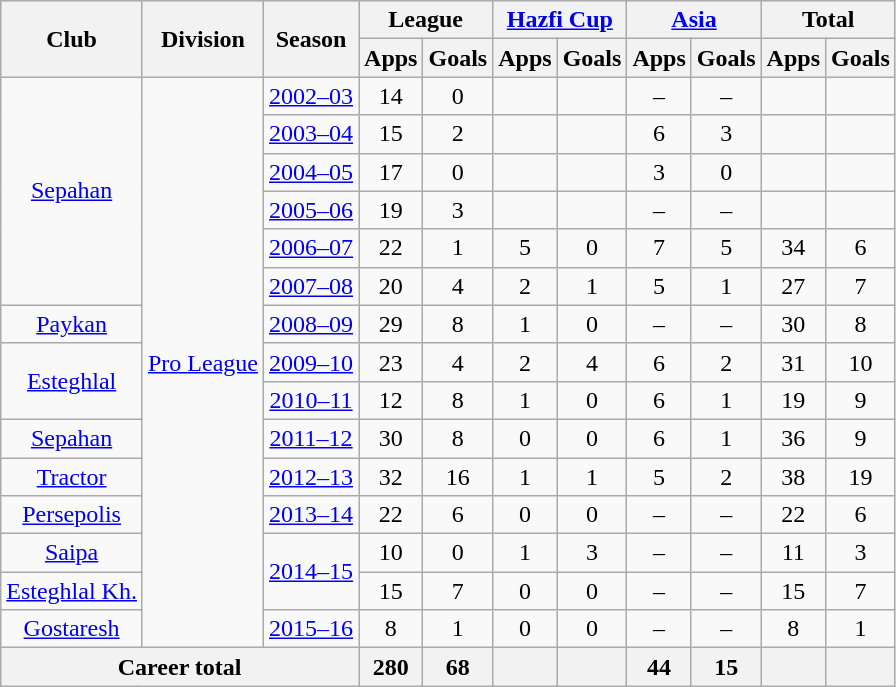<table class="wikitable" style="text-align: center;">
<tr>
<th rowspan="2">Club</th>
<th rowspan="2">Division</th>
<th rowspan="2">Season</th>
<th colspan="2">League</th>
<th colspan="2"><a href='#'>Hazfi Cup</a></th>
<th colspan="2"><a href='#'>Asia</a></th>
<th colspan="2">Total</th>
</tr>
<tr>
<th>Apps</th>
<th>Goals</th>
<th>Apps</th>
<th>Goals</th>
<th>Apps</th>
<th>Goals</th>
<th>Apps</th>
<th>Goals</th>
</tr>
<tr>
<td rowspan="6"><a href='#'>Sepahan</a></td>
<td rowspan="15"><a href='#'>Pro League</a></td>
<td><a href='#'>2002–03</a></td>
<td>14</td>
<td>0</td>
<td></td>
<td></td>
<td>–</td>
<td>–</td>
<td></td>
<td></td>
</tr>
<tr>
<td><a href='#'>2003–04</a></td>
<td>15</td>
<td>2</td>
<td></td>
<td></td>
<td>6</td>
<td>3</td>
<td></td>
<td></td>
</tr>
<tr>
<td><a href='#'>2004–05</a></td>
<td>17</td>
<td>0</td>
<td></td>
<td></td>
<td>3</td>
<td>0</td>
<td></td>
<td></td>
</tr>
<tr>
<td><a href='#'>2005–06</a></td>
<td>19</td>
<td>3</td>
<td></td>
<td></td>
<td>–</td>
<td>–</td>
<td></td>
<td></td>
</tr>
<tr>
<td><a href='#'>2006–07</a></td>
<td>22</td>
<td>1</td>
<td>5</td>
<td>0</td>
<td>7</td>
<td>5</td>
<td>34</td>
<td>6</td>
</tr>
<tr>
<td><a href='#'>2007–08</a></td>
<td>20</td>
<td>4</td>
<td>2</td>
<td>1</td>
<td>5</td>
<td>1</td>
<td>27</td>
<td>7</td>
</tr>
<tr>
<td><a href='#'>Paykan</a></td>
<td><a href='#'>2008–09</a></td>
<td>29</td>
<td>8</td>
<td>1</td>
<td>0</td>
<td>–</td>
<td>–</td>
<td>30</td>
<td>8</td>
</tr>
<tr>
<td rowspan="2"><a href='#'>Esteghlal</a></td>
<td><a href='#'>2009–10</a></td>
<td>23</td>
<td>4</td>
<td>2</td>
<td>4</td>
<td>6</td>
<td>2</td>
<td>31</td>
<td>10</td>
</tr>
<tr>
<td><a href='#'>2010–11</a></td>
<td>12</td>
<td>8</td>
<td>1</td>
<td>0</td>
<td>6</td>
<td>1</td>
<td>19</td>
<td>9</td>
</tr>
<tr>
<td><a href='#'>Sepahan</a></td>
<td><a href='#'>2011–12</a></td>
<td>30</td>
<td>8</td>
<td>0</td>
<td>0</td>
<td>6</td>
<td>1</td>
<td>36</td>
<td>9</td>
</tr>
<tr>
<td><a href='#'>Tractor</a></td>
<td><a href='#'>2012–13</a></td>
<td>32</td>
<td>16</td>
<td>1</td>
<td>1</td>
<td>5</td>
<td>2</td>
<td>38</td>
<td>19</td>
</tr>
<tr>
<td><a href='#'>Persepolis</a></td>
<td><a href='#'>2013–14</a></td>
<td>22</td>
<td>6</td>
<td>0</td>
<td>0</td>
<td>–</td>
<td>–</td>
<td>22</td>
<td>6</td>
</tr>
<tr>
<td><a href='#'>Saipa</a></td>
<td rowspan="2"><a href='#'>2014–15</a></td>
<td>10</td>
<td>0</td>
<td>1</td>
<td>3</td>
<td>–</td>
<td>–</td>
<td>11</td>
<td>3</td>
</tr>
<tr>
<td><a href='#'>Esteghlal Kh.</a></td>
<td>15</td>
<td>7</td>
<td>0</td>
<td>0</td>
<td>–</td>
<td>–</td>
<td>15</td>
<td>7</td>
</tr>
<tr>
<td><a href='#'>Gostaresh</a></td>
<td><a href='#'>2015–16</a></td>
<td>8</td>
<td>1</td>
<td>0</td>
<td>0</td>
<td>–</td>
<td>–</td>
<td>8</td>
<td>1</td>
</tr>
<tr>
<th colspan=3>Career total</th>
<th>280</th>
<th>68</th>
<th></th>
<th></th>
<th>44</th>
<th>15</th>
<th></th>
<th></th>
</tr>
</table>
